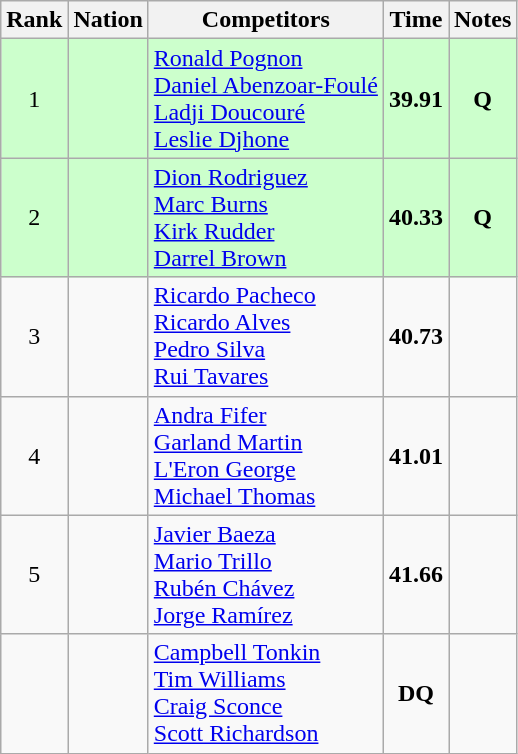<table class="wikitable sortable" style="text-align:center">
<tr>
<th>Rank</th>
<th>Nation</th>
<th>Competitors</th>
<th>Time</th>
<th>Notes</th>
</tr>
<tr bgcolor=ccffcc>
<td>1</td>
<td align=left></td>
<td align=left><a href='#'>Ronald Pognon</a><br><a href='#'>Daniel Abenzoar-Foulé</a><br><a href='#'>Ladji Doucouré</a><br><a href='#'>Leslie Djhone</a></td>
<td><strong>39.91</strong></td>
<td><strong>Q</strong></td>
</tr>
<tr bgcolor=ccffcc>
<td>2</td>
<td align=left></td>
<td align=left><a href='#'>Dion Rodriguez</a><br><a href='#'>Marc Burns</a><br><a href='#'>Kirk Rudder</a><br><a href='#'>Darrel Brown</a></td>
<td><strong>40.33</strong></td>
<td><strong>Q</strong></td>
</tr>
<tr>
<td>3</td>
<td align=left></td>
<td align=left><a href='#'>Ricardo Pacheco</a><br><a href='#'>Ricardo Alves</a><br><a href='#'>Pedro Silva</a><br><a href='#'>Rui Tavares</a></td>
<td><strong>40.73</strong></td>
<td></td>
</tr>
<tr>
<td>4</td>
<td align=left></td>
<td align=left><a href='#'>Andra Fifer</a><br><a href='#'>Garland Martin</a><br><a href='#'>L'Eron George</a><br><a href='#'>Michael Thomas</a></td>
<td><strong>41.01</strong></td>
<td></td>
</tr>
<tr>
<td>5</td>
<td align=left></td>
<td align=left><a href='#'>Javier Baeza</a><br><a href='#'>Mario Trillo</a><br><a href='#'>Rubén Chávez</a><br><a href='#'>Jorge Ramírez</a></td>
<td><strong>41.66</strong></td>
<td></td>
</tr>
<tr>
<td></td>
<td align=left></td>
<td align=left><a href='#'>Campbell Tonkin</a><br><a href='#'>Tim Williams</a><br><a href='#'>Craig Sconce</a><br><a href='#'>Scott Richardson</a></td>
<td><strong>DQ</strong></td>
<td></td>
</tr>
</table>
